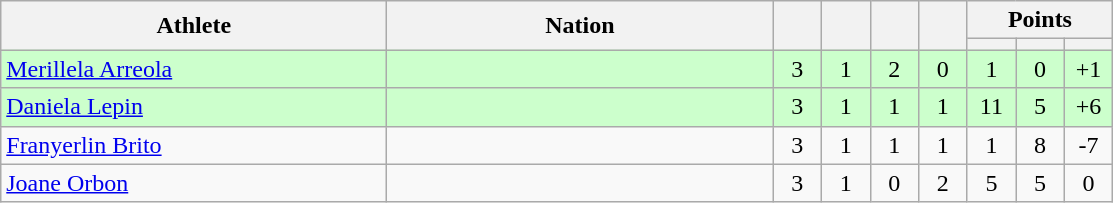<table class="wikitable" style="text-align: center; font-size:100% ">
<tr>
<th rowspan=2 width=250>Athlete</th>
<th rowspan=2 width=250>Nation</th>
<th rowspan=2 width=25></th>
<th rowspan=2 width=25></th>
<th rowspan=2 width=25></th>
<th rowspan=2 width=25></th>
<th colspan=3>Points</th>
</tr>
<tr>
<th width=25></th>
<th width=25></th>
<th width=25></th>
</tr>
<tr bgcolor="ccffcc">
<td align=left><a href='#'>Merillela Arreola</a></td>
<td align=left></td>
<td>3</td>
<td>1</td>
<td>2</td>
<td>0</td>
<td>1</td>
<td>0</td>
<td>+1</td>
</tr>
<tr bgcolor="ccffcc">
<td align=left><a href='#'>Daniela Lepin</a></td>
<td align=left></td>
<td>3</td>
<td>1</td>
<td>1</td>
<td>1</td>
<td>11</td>
<td>5</td>
<td>+6</td>
</tr>
<tr>
<td align=left><a href='#'>Franyerlin Brito</a></td>
<td align=left></td>
<td>3</td>
<td>1</td>
<td>1</td>
<td>1</td>
<td>1</td>
<td>8</td>
<td>-7</td>
</tr>
<tr>
<td align=left><a href='#'>Joane Orbon</a></td>
<td align=left></td>
<td>3</td>
<td>1</td>
<td>0</td>
<td>2</td>
<td>5</td>
<td>5</td>
<td>0</td>
</tr>
</table>
